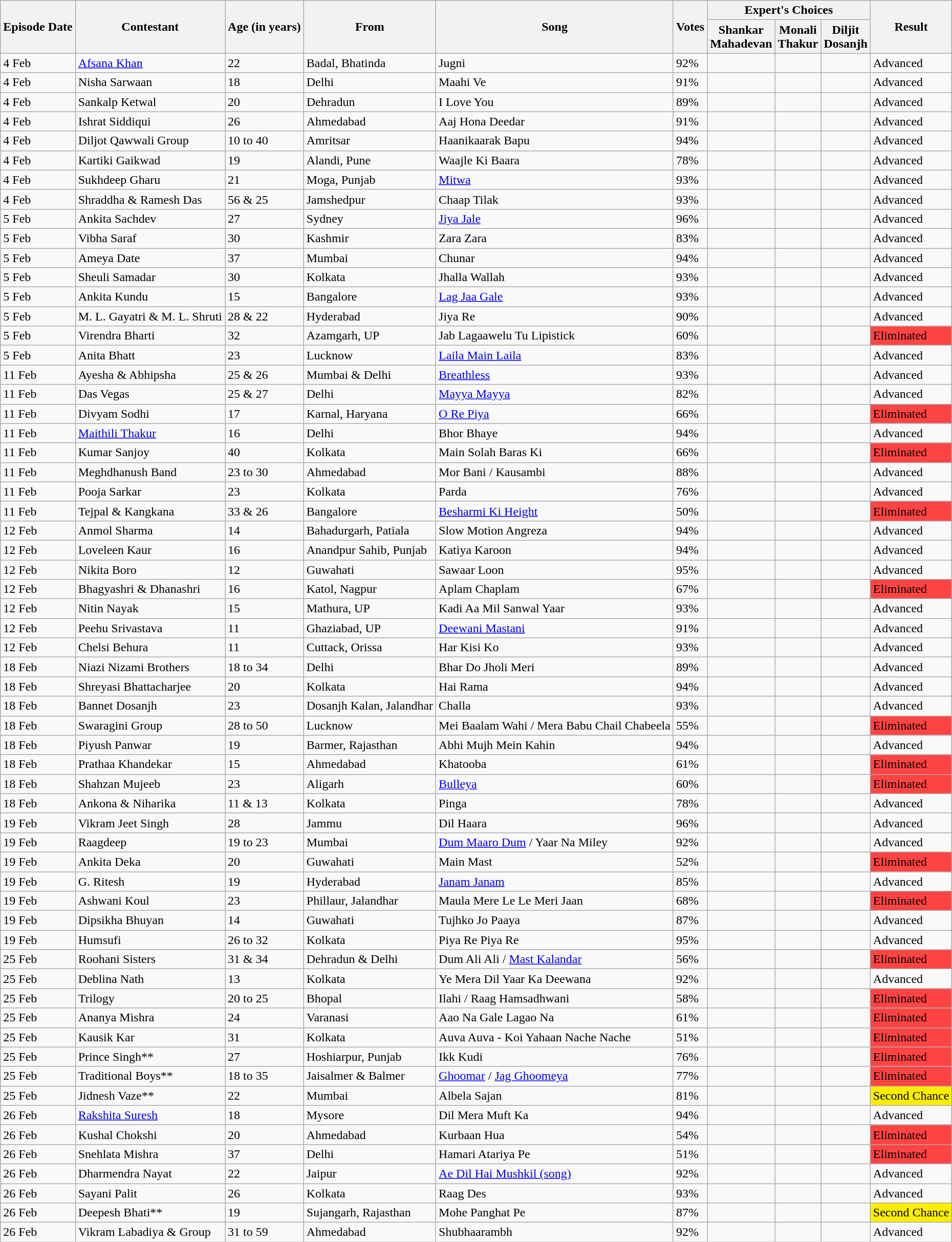<table class="wikitable sortable mw-collapsible">
<tr>
<th rowspan="2">Episode Date</th>
<th rowspan="2">Contestant</th>
<th rowspan="2">Age (in years)</th>
<th rowspan="2">From</th>
<th rowspan="2">Song</th>
<th rowspan="2">Votes</th>
<th colspan="3">Expert's Choices</th>
<th rowspan="2">Result</th>
</tr>
<tr>
<th>Shankar<br>Mahadevan</th>
<th>Monali<br>Thakur</th>
<th>Diljit<br>Dosanjh</th>
</tr>
<tr>
<td>4 Feb</td>
<td><a href='#'>Afsana Khan</a></td>
<td>22</td>
<td>Badal, Bhatinda</td>
<td>Jugni</td>
<td>92%</td>
<td></td>
<td></td>
<td></td>
<td>Advanced</td>
</tr>
<tr>
<td>4 Feb</td>
<td>Nisha Sarwaan</td>
<td>18</td>
<td>Delhi</td>
<td>Maahi Ve</td>
<td>91%</td>
<td></td>
<td></td>
<td></td>
<td>Advanced</td>
</tr>
<tr>
<td>4 Feb</td>
<td>Sankalp Ketwal</td>
<td>20</td>
<td>Dehradun</td>
<td>I Love You</td>
<td>89%</td>
<td></td>
<td></td>
<td></td>
<td>Advanced</td>
</tr>
<tr>
<td>4 Feb</td>
<td>Ishrat Siddiqui</td>
<td>26</td>
<td>Ahmedabad</td>
<td>Aaj Hona Deedar</td>
<td>91%</td>
<td></td>
<td></td>
<td></td>
<td>Advanced</td>
</tr>
<tr>
<td>4 Feb</td>
<td>Diljot Qawwali Group</td>
<td>10 to 40</td>
<td>Amritsar</td>
<td>Haanikaarak Bapu</td>
<td>94%</td>
<td></td>
<td></td>
<td></td>
<td>Advanced</td>
</tr>
<tr>
<td>4 Feb</td>
<td>Kartiki Gaikwad</td>
<td>19</td>
<td>Alandi, Pune</td>
<td>Waajle Ki Baara</td>
<td>78%</td>
<td></td>
<td></td>
<td></td>
<td>Advanced</td>
</tr>
<tr>
<td>4 Feb</td>
<td>Sukhdeep Gharu</td>
<td>21</td>
<td>Moga, Punjab</td>
<td><a href='#'>Mitwa</a></td>
<td>93%</td>
<td></td>
<td></td>
<td></td>
<td>Advanced</td>
</tr>
<tr>
<td>4 Feb</td>
<td>Shraddha & Ramesh Das</td>
<td>56 & 25</td>
<td>Jamshedpur</td>
<td>Chaap Tilak</td>
<td>93%</td>
<td></td>
<td></td>
<td></td>
<td>Advanced</td>
</tr>
<tr>
<td>5 Feb</td>
<td>Ankita Sachdev</td>
<td>27</td>
<td>Sydney</td>
<td><a href='#'>Jiya Jale</a></td>
<td>96%</td>
<td></td>
<td></td>
<td></td>
<td>Advanced</td>
</tr>
<tr>
<td>5 Feb</td>
<td>Vibha Saraf</td>
<td>30</td>
<td>Kashmir</td>
<td>Zara Zara</td>
<td>83%</td>
<td></td>
<td></td>
<td></td>
<td>Advanced</td>
</tr>
<tr>
<td>5 Feb</td>
<td>Ameya Date</td>
<td>37</td>
<td>Mumbai</td>
<td>Chunar</td>
<td>94%</td>
<td></td>
<td></td>
<td></td>
<td>Advanced</td>
</tr>
<tr>
<td>5 Feb</td>
<td>Sheuli Samadar</td>
<td>30</td>
<td>Kolkata</td>
<td>Jhalla Wallah</td>
<td>93%</td>
<td></td>
<td></td>
<td></td>
<td>Advanced</td>
</tr>
<tr>
<td>5 Feb</td>
<td>Ankita Kundu</td>
<td>15</td>
<td>Bangalore</td>
<td><a href='#'>Lag Jaa Gale</a></td>
<td>93%</td>
<td></td>
<td></td>
<td></td>
<td>Advanced</td>
</tr>
<tr>
<td>5 Feb</td>
<td>M. L. Gayatri & M. L. Shruti</td>
<td>28 & 22</td>
<td>Hyderabad</td>
<td>Jiya Re</td>
<td>90%</td>
<td></td>
<td></td>
<td></td>
<td>Advanced</td>
</tr>
<tr>
<td>5 Feb</td>
<td>Virendra Bharti</td>
<td>32</td>
<td>Azamgarh, UP</td>
<td>Jab Lagaawelu Tu Lipistick</td>
<td>60%</td>
<td></td>
<td></td>
<td></td>
<td bgcolor="#ff4444">Eliminated</td>
</tr>
<tr>
<td>5 Feb</td>
<td>Anita Bhatt</td>
<td>23</td>
<td>Lucknow</td>
<td><a href='#'>Laila Main Laila</a></td>
<td>83%</td>
<td></td>
<td></td>
<td></td>
<td>Advanced</td>
</tr>
<tr>
<td>11 Feb</td>
<td>Ayesha & Abhipsha</td>
<td>25 & 26</td>
<td>Mumbai & Delhi</td>
<td><a href='#'>Breathless</a></td>
<td>93%</td>
<td></td>
<td></td>
<td></td>
<td>Advanced</td>
</tr>
<tr>
<td>11 Feb</td>
<td>Das Vegas</td>
<td>25 & 27</td>
<td>Delhi</td>
<td><a href='#'>Mayya Mayya</a></td>
<td>82%</td>
<td></td>
<td></td>
<td></td>
<td>Advanced</td>
</tr>
<tr>
<td>11 Feb</td>
<td>Divyam Sodhi</td>
<td>17</td>
<td>Karnal, Haryana</td>
<td><a href='#'>O Re Piya</a></td>
<td>66%</td>
<td></td>
<td></td>
<td></td>
<td bgcolor="#ff4444">Eliminated</td>
</tr>
<tr>
<td>11 Feb</td>
<td><a href='#'>Maithili Thakur</a></td>
<td>16</td>
<td>Delhi</td>
<td>Bhor Bhaye</td>
<td>94%</td>
<td></td>
<td></td>
<td></td>
<td>Advanced</td>
</tr>
<tr>
<td>11 Feb</td>
<td>Kumar Sanjoy</td>
<td>40</td>
<td>Kolkata</td>
<td>Main Solah Baras Ki</td>
<td>66%</td>
<td></td>
<td></td>
<td></td>
<td bgcolor="#ff4444">Eliminated</td>
</tr>
<tr>
<td>11 Feb</td>
<td>Meghdhanush Band</td>
<td>23 to 30</td>
<td>Ahmedabad</td>
<td>Mor Bani / Kausambi</td>
<td>88%</td>
<td></td>
<td></td>
<td></td>
<td>Advanced</td>
</tr>
<tr>
<td>11 Feb</td>
<td>Pooja Sarkar</td>
<td>23</td>
<td>Kolkata</td>
<td>Parda</td>
<td>76%</td>
<td></td>
<td></td>
<td></td>
<td>Advanced</td>
</tr>
<tr>
<td>11 Feb</td>
<td>Tejpal & Kangkana</td>
<td>33 & 26</td>
<td>Bangalore</td>
<td><a href='#'>Besharmi Ki Height</a></td>
<td>50%</td>
<td></td>
<td></td>
<td></td>
<td bgcolor="#ff4444">Eliminated</td>
</tr>
<tr>
<td>12 Feb</td>
<td>Anmol Sharma</td>
<td>14</td>
<td>Bahadurgarh, Patiala</td>
<td>Slow Motion Angreza</td>
<td>94%</td>
<td></td>
<td></td>
<td></td>
<td>Advanced</td>
</tr>
<tr>
<td>12 Feb</td>
<td>Loveleen Kaur</td>
<td>16</td>
<td>Anandpur Sahib, Punjab</td>
<td>Katiya Karoon</td>
<td>94%</td>
<td></td>
<td></td>
<td></td>
<td>Advanced</td>
</tr>
<tr>
<td>12 Feb</td>
<td>Nikita Boro</td>
<td>12</td>
<td>Guwahati</td>
<td>Sawaar Loon</td>
<td>95%</td>
<td></td>
<td></td>
<td></td>
<td>Advanced</td>
</tr>
<tr>
<td>12 Feb</td>
<td>Bhagyashri & Dhanashri</td>
<td>16</td>
<td>Katol, Nagpur</td>
<td>Aplam Chaplam</td>
<td>67%</td>
<td></td>
<td></td>
<td></td>
<td bgcolor="#ff4444">Eliminated</td>
</tr>
<tr>
<td>12 Feb</td>
<td>Nitin Nayak</td>
<td>15</td>
<td>Mathura, UP</td>
<td>Kadi Aa Mil Sanwal Yaar</td>
<td>93%</td>
<td></td>
<td></td>
<td></td>
<td>Advanced</td>
</tr>
<tr>
<td>12 Feb</td>
<td>Peehu Srivastava</td>
<td>11</td>
<td>Ghaziabad, UP</td>
<td><a href='#'>Deewani Mastani</a></td>
<td>91%</td>
<td></td>
<td></td>
<td></td>
<td>Advanced</td>
</tr>
<tr>
<td>12 Feb</td>
<td>Chelsi Behura</td>
<td>11</td>
<td>Cuttack, Orissa</td>
<td>Har Kisi Ko</td>
<td>93%</td>
<td></td>
<td></td>
<td></td>
<td>Advanced</td>
</tr>
<tr>
<td>18 Feb</td>
<td>Niazi Nizami Brothers</td>
<td>18 to 34</td>
<td>Delhi</td>
<td>Bhar Do Jholi Meri</td>
<td>89%</td>
<td></td>
<td></td>
<td></td>
<td>Advanced</td>
</tr>
<tr>
<td>18 Feb</td>
<td>Shreyasi  Bhattacharjee</td>
<td>20</td>
<td>Kolkata</td>
<td>Hai Rama</td>
<td>94%</td>
<td></td>
<td></td>
<td></td>
<td>Advanced</td>
</tr>
<tr>
<td>18 Feb</td>
<td>Bannet Dosanjh</td>
<td>23</td>
<td>Dosanjh Kalan, Jalandhar</td>
<td>Challa</td>
<td>93%</td>
<td></td>
<td></td>
<td></td>
<td>Advanced</td>
</tr>
<tr>
<td>18 Feb</td>
<td>Swaragini Group</td>
<td>28 to 50</td>
<td>Lucknow</td>
<td>Mei Baalam Wahi / Mera Babu Chail Chabeela</td>
<td>55%</td>
<td></td>
<td></td>
<td></td>
<td bgcolor="#ff4444">Eliminated</td>
</tr>
<tr>
<td>18 Feb</td>
<td>Piyush Panwar</td>
<td>19</td>
<td>Barmer, Rajasthan</td>
<td>Abhi Mujh Mein Kahin</td>
<td>94%</td>
<td></td>
<td></td>
<td></td>
<td>Advanced</td>
</tr>
<tr>
<td>18 Feb</td>
<td>Prathaa Khandekar</td>
<td>15</td>
<td>Ahmedabad</td>
<td>Khatooba</td>
<td>61%</td>
<td></td>
<td></td>
<td></td>
<td bgcolor="#ff4444">Eliminated</td>
</tr>
<tr>
<td>18 Feb</td>
<td>Shahzan Mujeeb</td>
<td>23</td>
<td>Aligarh</td>
<td><a href='#'>Bulleya</a></td>
<td>60%</td>
<td></td>
<td></td>
<td></td>
<td bgcolor="#ff4444">Eliminated</td>
</tr>
<tr>
<td>18 Feb</td>
<td>Ankona & Niharika</td>
<td>11 & 13</td>
<td>Kolkata</td>
<td>Pinga</td>
<td>78%</td>
<td></td>
<td></td>
<td></td>
<td>Advanced</td>
</tr>
<tr>
<td>19 Feb</td>
<td>Vikram Jeet Singh</td>
<td>28</td>
<td>Jammu</td>
<td>Dil Haara</td>
<td>96%</td>
<td></td>
<td></td>
<td></td>
<td>Advanced</td>
</tr>
<tr>
<td>19 Feb</td>
<td>Raagdeep</td>
<td>19 to 23</td>
<td>Mumbai</td>
<td><a href='#'>Dum Maaro Dum</a> / Yaar Na Miley</td>
<td>92%</td>
<td></td>
<td></td>
<td></td>
<td>Advanced</td>
</tr>
<tr>
<td>19 Feb</td>
<td>Ankita Deka</td>
<td>20</td>
<td>Guwahati</td>
<td>Main Mast</td>
<td>52%</td>
<td></td>
<td></td>
<td></td>
<td bgcolor="#ff4444">Eliminated</td>
</tr>
<tr>
<td>19 Feb</td>
<td>G. Ritesh</td>
<td>19</td>
<td>Hyderabad</td>
<td><a href='#'>Janam Janam</a></td>
<td>85%</td>
<td></td>
<td></td>
<td></td>
<td>Advanced</td>
</tr>
<tr>
<td>19 Feb</td>
<td>Ashwani Koul</td>
<td>23</td>
<td>Phillaur, Jalandhar</td>
<td>Maula Mere Le Le Meri Jaan</td>
<td>68%</td>
<td></td>
<td></td>
<td></td>
<td bgcolor="#ff4444">Eliminated</td>
</tr>
<tr>
<td>19 Feb</td>
<td>Dipsikha Bhuyan</td>
<td>14</td>
<td>Guwahati</td>
<td>Tujhko Jo Paaya</td>
<td>87%</td>
<td></td>
<td></td>
<td></td>
<td>Advanced</td>
</tr>
<tr>
<td>19 Feb</td>
<td>Humsufi</td>
<td>26 to 32</td>
<td>Kolkata</td>
<td>Piya Re Piya Re</td>
<td>95%</td>
<td></td>
<td></td>
<td></td>
<td>Advanced</td>
</tr>
<tr>
<td>25 Feb</td>
<td>Roohani Sisters</td>
<td>31 & 34</td>
<td>Dehradun & Delhi</td>
<td>Dum Ali Ali / <a href='#'>Mast Kalandar</a></td>
<td>56%</td>
<td></td>
<td></td>
<td></td>
<td bgcolor="#ff4444">Eliminated</td>
</tr>
<tr>
<td>25 Feb</td>
<td>Deblina Nath</td>
<td>13</td>
<td>Kolkata</td>
<td>Ye Mera Dil Yaar Ka Deewana</td>
<td>92%</td>
<td></td>
<td></td>
<td></td>
<td>Advanced</td>
</tr>
<tr>
<td>25 Feb</td>
<td>Trilogy</td>
<td>20 to 25</td>
<td>Bhopal</td>
<td>Ilahi / Raag Hamsadhwani</td>
<td>58%</td>
<td></td>
<td></td>
<td></td>
<td bgcolor="#ff4444">Eliminated</td>
</tr>
<tr>
<td>25 Feb</td>
<td>Ananya Mishra</td>
<td>24</td>
<td>Varanasi</td>
<td>Aao Na Gale Lagao Na</td>
<td>61%</td>
<td></td>
<td></td>
<td></td>
<td bgcolor="#ff4444">Eliminated</td>
</tr>
<tr>
<td>25 Feb</td>
<td>Kausik Kar</td>
<td>31</td>
<td>Kolkata</td>
<td>Auva Auva - Koi Yahaan Nache Nache</td>
<td>51%</td>
<td></td>
<td></td>
<td></td>
<td bgcolor="#ff4444">Eliminated</td>
</tr>
<tr>
<td>25 Feb</td>
<td>Prince Singh**</td>
<td>27</td>
<td>Hoshiarpur, Punjab</td>
<td>Ikk Kudi</td>
<td>76%</td>
<td></td>
<td></td>
<td></td>
<td bgcolor="#ff4444">Eliminated</td>
</tr>
<tr>
<td>25 Feb</td>
<td>Traditional Boys**</td>
<td>18 to 35</td>
<td>Jaisalmer & Balmer</td>
<td><a href='#'>Ghoomar</a> / <a href='#'>Jag Ghoomeya</a></td>
<td>77%</td>
<td></td>
<td></td>
<td></td>
<td bgcolor="#ff4444">Eliminated</td>
</tr>
<tr>
<td>25 Feb</td>
<td>Jidnesh Vaze**</td>
<td>22</td>
<td>Mumbai</td>
<td>Albela Sajan</td>
<td>81%</td>
<td></td>
<td></td>
<td></td>
<td bgcolor="#FDEE00">Second Chance</td>
</tr>
<tr>
<td>26 Feb</td>
<td><a href='#'>Rakshita Suresh</a></td>
<td>18</td>
<td>Mysore</td>
<td>Dil Mera Muft Ka</td>
<td>94%</td>
<td></td>
<td></td>
<td></td>
<td>Advanced</td>
</tr>
<tr>
<td>26 Feb</td>
<td>Kushal Chokshi</td>
<td>20</td>
<td>Ahmedabad</td>
<td>Kurbaan Hua</td>
<td>54%</td>
<td></td>
<td></td>
<td></td>
<td bgcolor="#ff4444">Eliminated</td>
</tr>
<tr>
<td>26 Feb</td>
<td>Snehlata Mishra</td>
<td>37</td>
<td>Delhi</td>
<td>Hamari Atariya Pe</td>
<td>51%</td>
<td></td>
<td></td>
<td></td>
<td bgcolor="#ff4444">Eliminated</td>
</tr>
<tr>
<td>26 Feb</td>
<td>Dharmendra Nayat</td>
<td>22</td>
<td>Jaipur</td>
<td><a href='#'>Ae Dil Hai Mushkil (song)</a></td>
<td>92%</td>
<td></td>
<td></td>
<td></td>
<td>Advanced</td>
</tr>
<tr>
<td>26 Feb</td>
<td>Sayani Palit</td>
<td>26</td>
<td>Kolkata</td>
<td>Raag Des</td>
<td>93%</td>
<td></td>
<td></td>
<td></td>
<td>Advanced</td>
</tr>
<tr>
<td>26 Feb</td>
<td>Deepesh Bhati**</td>
<td>19</td>
<td>Sujangarh, Rajasthan</td>
<td>Mohe Panghat Pe</td>
<td>87%</td>
<td></td>
<td></td>
<td></td>
<td bgcolor="#FDEE00">Second Chance</td>
</tr>
<tr>
<td>26 Feb</td>
<td>Vikram Labadiya & Group</td>
<td>31 to 59</td>
<td>Ahmedabad</td>
<td>Shubhaarambh</td>
<td>92%</td>
<td></td>
<td></td>
<td></td>
<td>Advanced</td>
</tr>
</table>
